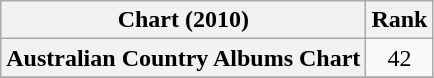<table class="wikitable sortable plainrowheaders" style="text-align:center">
<tr>
<th scope="col">Chart (2010)</th>
<th scope="col">Rank</th>
</tr>
<tr>
<th scope="row">Australian Country Albums Chart </th>
<td>42</td>
</tr>
<tr>
</tr>
</table>
